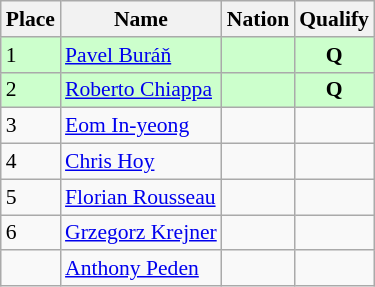<table class="wikitable sortable" style="font-size:90%;">
<tr>
<th>Place</th>
<th>Name</th>
<th>Nation</th>
<th>Qualify</th>
</tr>
<tr bgcolor="ccffcc">
<td>1</td>
<td><a href='#'>Pavel Buráň</a></td>
<td></td>
<td align="center"><strong>Q</strong></td>
</tr>
<tr bgcolor="ccffcc">
<td>2</td>
<td><a href='#'>Roberto Chiappa</a></td>
<td></td>
<td align="center"><strong>Q</strong></td>
</tr>
<tr>
<td>3</td>
<td><a href='#'>Eom In-yeong</a></td>
<td></td>
<td align="center"></td>
</tr>
<tr>
<td>4</td>
<td><a href='#'>Chris Hoy</a></td>
<td></td>
<td align="center"></td>
</tr>
<tr>
<td>5</td>
<td><a href='#'>Florian Rousseau</a></td>
<td></td>
<td align="center"></td>
</tr>
<tr>
<td>6</td>
<td><a href='#'>Grzegorz Krejner</a></td>
<td></td>
<td align="center"></td>
</tr>
<tr>
<td></td>
<td><a href='#'>Anthony Peden</a></td>
<td></td>
<td align="center"></td>
</tr>
</table>
